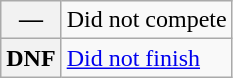<table class="wikitable">
<tr>
<th scope="row">—</th>
<td>Did not compete</td>
</tr>
<tr>
<th scope="row">DNF</th>
<td><a href='#'>Did not finish</a></td>
</tr>
</table>
